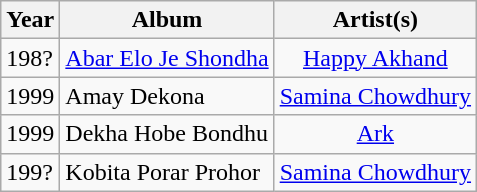<table class="wikitable sortable" style= "auto">
<tr>
<th>Year</th>
<th>Album</th>
<th>Artist(s)</th>
</tr>
<tr>
<td>198?</td>
<td><a href='#'>Abar Elo Je Shondha</a></td>
<td align="center"><a href='#'>Happy Akhand</a></td>
</tr>
<tr>
<td>1999</td>
<td>Amay Dekona</td>
<td align="center"><a href='#'>Samina Chowdhury</a></td>
</tr>
<tr>
<td>1999</td>
<td>Dekha Hobe Bondhu</td>
<td align="center"><a href='#'>Ark</a></td>
</tr>
<tr>
<td>199?</td>
<td>Kobita Porar Prohor</td>
<td align="center"><a href='#'>Samina Chowdhury</a></td>
</tr>
</table>
